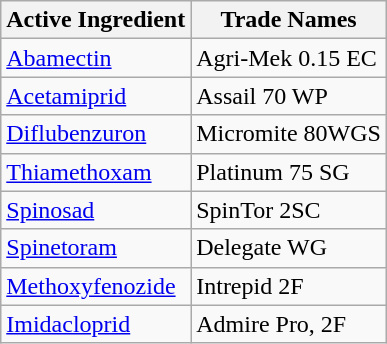<table class="wikitable">
<tr>
<th>Active Ingredient</th>
<th>Trade Names</th>
</tr>
<tr>
<td><a href='#'>Abamectin</a></td>
<td>Agri-Mek 0.15 EC</td>
</tr>
<tr>
<td><a href='#'>Acetamiprid</a></td>
<td>Assail 70 WP</td>
</tr>
<tr>
<td><a href='#'>Diflubenzuron</a></td>
<td>Micromite 80WGS</td>
</tr>
<tr>
<td><a href='#'>Thiamethoxam</a></td>
<td>Platinum 75 SG</td>
</tr>
<tr>
<td><a href='#'>Spinosad</a></td>
<td>SpinTor 2SC</td>
</tr>
<tr>
<td><a href='#'>Spinetoram</a></td>
<td>Delegate WG</td>
</tr>
<tr>
<td><a href='#'>Methoxyfenozide</a></td>
<td>Intrepid 2F</td>
</tr>
<tr>
<td><a href='#'>Imidacloprid</a></td>
<td>Admire Pro, 2F</td>
</tr>
</table>
